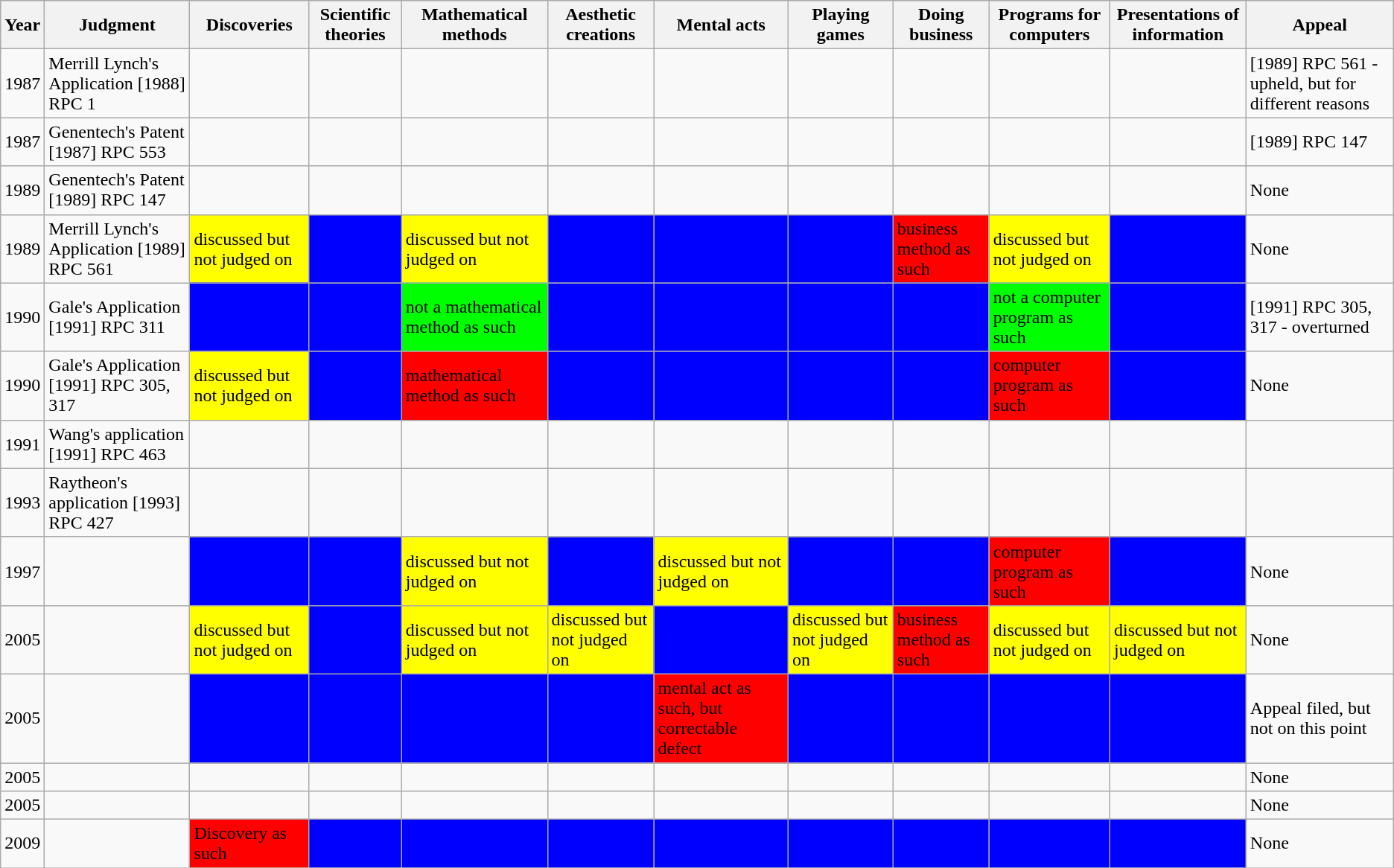<table class="wikitable sortable">
<tr>
<th>Year</th>
<th>Judgment</th>
<th>Discoveries</th>
<th>Scientific theories</th>
<th>Mathematical methods</th>
<th>Aesthetic creations</th>
<th>Mental acts</th>
<th>Playing games</th>
<th>Doing business</th>
<th>Programs for computers</th>
<th>Presentations of information</th>
<th>Appeal</th>
</tr>
<tr>
<td>1987</td>
<td>Merrill Lynch's Application [1988] RPC 1</td>
<td></td>
<td></td>
<td></td>
<td></td>
<td></td>
<td></td>
<td></td>
<td></td>
<td></td>
<td>[1989] RPC 561 - upheld, but for different reasons</td>
</tr>
<tr>
<td>1987</td>
<td>Genentech's Patent [1987] RPC 553</td>
<td></td>
<td></td>
<td></td>
<td></td>
<td></td>
<td></td>
<td></td>
<td></td>
<td></td>
<td>[1989] RPC 147</td>
</tr>
<tr>
<td>1989</td>
<td>Genentech's Patent [1989] RPC 147</td>
<td></td>
<td></td>
<td></td>
<td></td>
<td></td>
<td></td>
<td></td>
<td></td>
<td></td>
<td>None</td>
</tr>
<tr>
<td>1989</td>
<td>Merrill Lynch's Application [1989] RPC 561</td>
<td bgcolor="#ffff00">discussed but not judged on</td>
<td bgcolor="#0000ff"></td>
<td bgcolor="#ffff00">discussed but not judged on</td>
<td bgcolor="#0000ff"></td>
<td bgcolor="#0000ff"></td>
<td bgcolor="#0000ff"></td>
<td bgcolor="#ff0000">business method as such</td>
<td bgcolor="#ffff00">discussed but not judged on</td>
<td bgcolor="#0000ff"></td>
<td>None</td>
</tr>
<tr>
<td>1990</td>
<td>Gale's Application [1991] RPC 311</td>
<td bgcolor="#0000ff"></td>
<td bgcolor="#0000ff"></td>
<td bgcolor="#00ff00">not a mathematical method as such</td>
<td bgcolor="#0000ff"></td>
<td bgcolor="#0000ff"></td>
<td bgcolor="#0000ff"></td>
<td bgcolor="#0000ff"></td>
<td bgcolor="#00ff00">not a computer program as such</td>
<td bgcolor="#0000ff"></td>
<td>[1991] RPC 305, 317 - overturned</td>
</tr>
<tr>
<td>1990</td>
<td>Gale's Application [1991] RPC 305, 317</td>
<td bgcolor="#ffff00">discussed but not judged on</td>
<td bgcolor="#0000ff"></td>
<td bgcolor="#ff0000">mathematical method as such</td>
<td bgcolor="#0000ff"></td>
<td bgcolor="#0000ff"></td>
<td bgcolor="#0000ff"></td>
<td bgcolor="#0000ff"></td>
<td bgcolor="#ff0000">computer program as such</td>
<td bgcolor="#0000ff"></td>
<td>None</td>
</tr>
<tr>
<td>1991</td>
<td>Wang's application [1991] RPC 463</td>
<td></td>
<td></td>
<td></td>
<td></td>
<td></td>
<td></td>
<td></td>
<td></td>
<td></td>
<td></td>
</tr>
<tr>
<td>1993</td>
<td>Raytheon's application [1993] RPC 427</td>
<td></td>
<td></td>
<td></td>
<td></td>
<td></td>
<td></td>
<td></td>
<td></td>
<td></td>
<td></td>
</tr>
<tr>
<td>1997</td>
<td></td>
<td bgcolor="#0000ff"></td>
<td bgcolor="#0000ff"></td>
<td bgcolor="#ffff00">discussed but not judged on</td>
<td bgcolor="#0000ff"></td>
<td bgcolor="#ffff00">discussed but not judged on</td>
<td bgcolor="#0000ff"></td>
<td bgcolor="#0000ff"></td>
<td bgcolor="#ff0000">computer program as such</td>
<td bgcolor="#0000ff"></td>
<td>None</td>
</tr>
<tr>
<td>2005</td>
<td></td>
<td bgcolor="#ffff00">discussed but not judged on</td>
<td bgcolor="#0000ff"></td>
<td bgcolor="#ffff00">discussed but not judged on</td>
<td bgcolor="#ffff00">discussed but not judged on</td>
<td bgcolor="#0000ff"></td>
<td bgcolor="#ffff00">discussed but not judged on</td>
<td bgcolor="#ff0000">business method as such</td>
<td bgcolor="#ffff00">discussed but not judged on</td>
<td bgcolor="#ffff00">discussed but not judged on</td>
<td>None</td>
</tr>
<tr>
<td>2005</td>
<td></td>
<td bgcolor="#0000ff"></td>
<td bgcolor="#0000ff"></td>
<td bgcolor="#0000ff"></td>
<td bgcolor="#0000ff"></td>
<td bgcolor="#ff0000">mental act as such, but correctable defect</td>
<td bgcolor="#0000ff"></td>
<td bgcolor="#0000ff"></td>
<td bgcolor="#0000ff"></td>
<td bgcolor="#0000ff"></td>
<td>Appeal filed, but not on this point</td>
</tr>
<tr>
<td>2005</td>
<td></td>
<td></td>
<td></td>
<td></td>
<td></td>
<td></td>
<td></td>
<td></td>
<td></td>
<td></td>
<td>None</td>
</tr>
<tr>
<td>2005</td>
<td></td>
<td></td>
<td></td>
<td></td>
<td></td>
<td></td>
<td></td>
<td></td>
<td></td>
<td></td>
<td>None</td>
</tr>
<tr>
<td>2009</td>
<td></td>
<td bgcolor="#ff0000">Discovery as such</td>
<td bgcolor="#0000ff"></td>
<td bgcolor="#0000ff"></td>
<td bgcolor="#0000ff"></td>
<td bgcolor="#0000ff"></td>
<td bgcolor="#0000ff"></td>
<td bgcolor="#0000ff"></td>
<td bgcolor="#0000ff"></td>
<td bgcolor="#0000ff"></td>
<td>None</td>
</tr>
</table>
